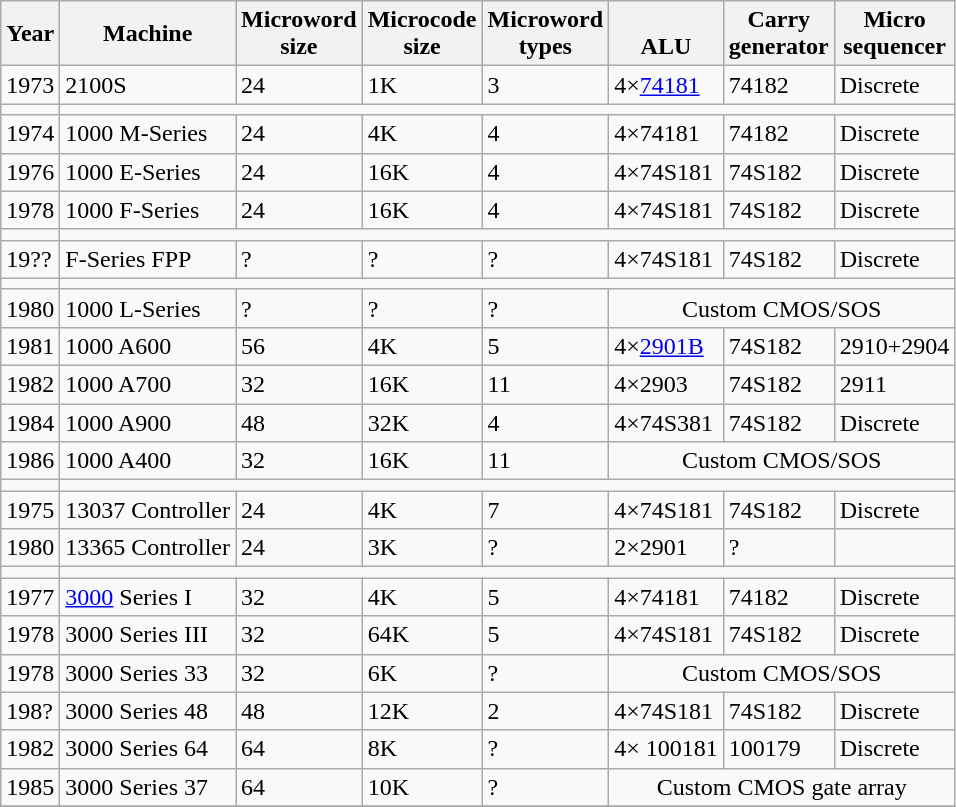<table class="wikitable">
<tr>
<th>Year</th>
<th>Machine</th>
<th>Microword<br>size</th>
<th>Microcode<br>size</th>
<th>Microword<br>types</th>
<th><br>ALU</th>
<th>Carry<br>generator</th>
<th>Micro<br>sequencer</th>
</tr>
<tr>
<td>1973</td>
<td>2100S</td>
<td>24</td>
<td>1K</td>
<td>3</td>
<td>4×<a href='#'>74181</a></td>
<td>74182</td>
<td>Discrete</td>
</tr>
<tr>
<td></td>
</tr>
<tr>
<td>1974</td>
<td>1000 M-Series</td>
<td>24</td>
<td>4K</td>
<td>4</td>
<td>4×74181</td>
<td>74182</td>
<td>Discrete</td>
</tr>
<tr>
<td>1976</td>
<td>1000 E-Series</td>
<td>24</td>
<td>16K</td>
<td>4</td>
<td>4×74S181</td>
<td>74S182</td>
<td>Discrete</td>
</tr>
<tr>
<td>1978</td>
<td>1000 F-Series</td>
<td>24</td>
<td>16K</td>
<td>4</td>
<td>4×74S181</td>
<td>74S182</td>
<td>Discrete</td>
</tr>
<tr>
<td></td>
</tr>
<tr>
<td>19??</td>
<td>F-Series FPP</td>
<td>?</td>
<td>?</td>
<td>?</td>
<td>4×74S181</td>
<td>74S182</td>
<td>Discrete</td>
</tr>
<tr>
<td></td>
</tr>
<tr>
<td>1980</td>
<td>1000 L-Series</td>
<td>?</td>
<td>?</td>
<td>?</td>
<td colspan="4" style="text-align: center;">Custom CMOS/SOS</td>
</tr>
<tr>
<td>1981</td>
<td>1000 A600</td>
<td>56</td>
<td>4K</td>
<td>5</td>
<td>4×<a href='#'>2901B</a></td>
<td>74S182</td>
<td>2910+2904</td>
</tr>
<tr>
<td>1982</td>
<td>1000 A700</td>
<td>32</td>
<td>16K</td>
<td>11</td>
<td>4×2903</td>
<td>74S182</td>
<td>2911</td>
</tr>
<tr>
<td>1984</td>
<td>1000 A900</td>
<td>48</td>
<td>32K</td>
<td>4</td>
<td>4×74S381</td>
<td>74S182</td>
<td>Discrete</td>
</tr>
<tr>
<td>1986</td>
<td>1000 A400</td>
<td>32</td>
<td>16K</td>
<td>11</td>
<td colspan="4" style="text-align: center;">Custom CMOS/SOS</td>
</tr>
<tr>
<td></td>
</tr>
<tr>
<td>1975</td>
<td>13037 Controller</td>
<td>24</td>
<td>4K</td>
<td>7</td>
<td>4×74S181</td>
<td>74S182</td>
<td>Discrete</td>
</tr>
<tr>
<td>1980</td>
<td>13365 Controller</td>
<td>24</td>
<td>3K</td>
<td>?</td>
<td>2×2901</td>
<td>?</td>
<td></td>
</tr>
<tr>
<td></td>
</tr>
<tr>
<td>1977</td>
<td><a href='#'>3000</a> Series I</td>
<td>32</td>
<td>4K</td>
<td>5</td>
<td>4×74181</td>
<td>74182</td>
<td>Discrete</td>
</tr>
<tr>
<td>1978</td>
<td>3000 Series III</td>
<td>32</td>
<td>64K</td>
<td>5</td>
<td>4×74S181</td>
<td>74S182</td>
<td>Discrete</td>
</tr>
<tr>
<td>1978</td>
<td>3000 Series 33</td>
<td>32</td>
<td>6K</td>
<td>?</td>
<td colspan="4" style="text-align: center;">Custom CMOS/SOS</td>
</tr>
<tr>
<td>198?</td>
<td>3000 Series 48</td>
<td>48</td>
<td>12K</td>
<td>2</td>
<td>4×74S181</td>
<td>74S182</td>
<td>Discrete</td>
</tr>
<tr>
<td>1982</td>
<td>3000 Series 64</td>
<td>64</td>
<td>8K</td>
<td>?</td>
<td>4× 100181</td>
<td>100179</td>
<td>Discrete</td>
</tr>
<tr>
<td>1985</td>
<td>3000 Series 37</td>
<td>64</td>
<td>10K</td>
<td>?</td>
<td colspan="4" style="text-align: center;">Custom CMOS gate array</td>
</tr>
<tr>
</tr>
</table>
